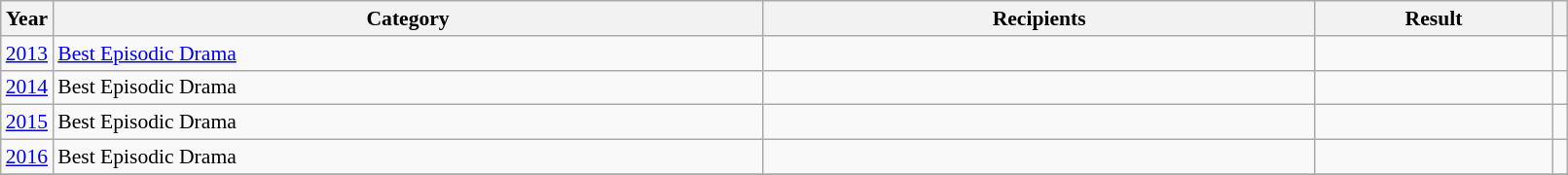<table class="wikitable plainrowheaders" style="font-size: 90%" width=85%>
<tr>
<th scope="col" style="width:2%;">Year</th>
<th scope="col" style="width:45%;">Category</th>
<th scope="col" style="width:35%;">Recipients</th>
<th scope="col" style="width:15%;">Result</th>
<th scope="col" class="unsortable" style="width:1%;"></th>
</tr>
<tr>
<td><a href='#'>2013</a></td>
<td><a href='#'>Best Episodic Drama</a></td>
<td></td>
<td></td>
<td style="text-align:center;"></td>
</tr>
<tr>
<td><a href='#'>2014</a></td>
<td>Best Episodic Drama</td>
<td></td>
<td></td>
<td style="text-align:center;"></td>
</tr>
<tr>
<td><a href='#'>2015</a></td>
<td>Best Episodic Drama</td>
<td></td>
<td></td>
<td style="text-align:center;"></td>
</tr>
<tr>
<td><a href='#'>2016</a></td>
<td>Best Episodic Drama</td>
<td></td>
<td></td>
<td style="text-align:center;"></td>
</tr>
<tr>
</tr>
</table>
